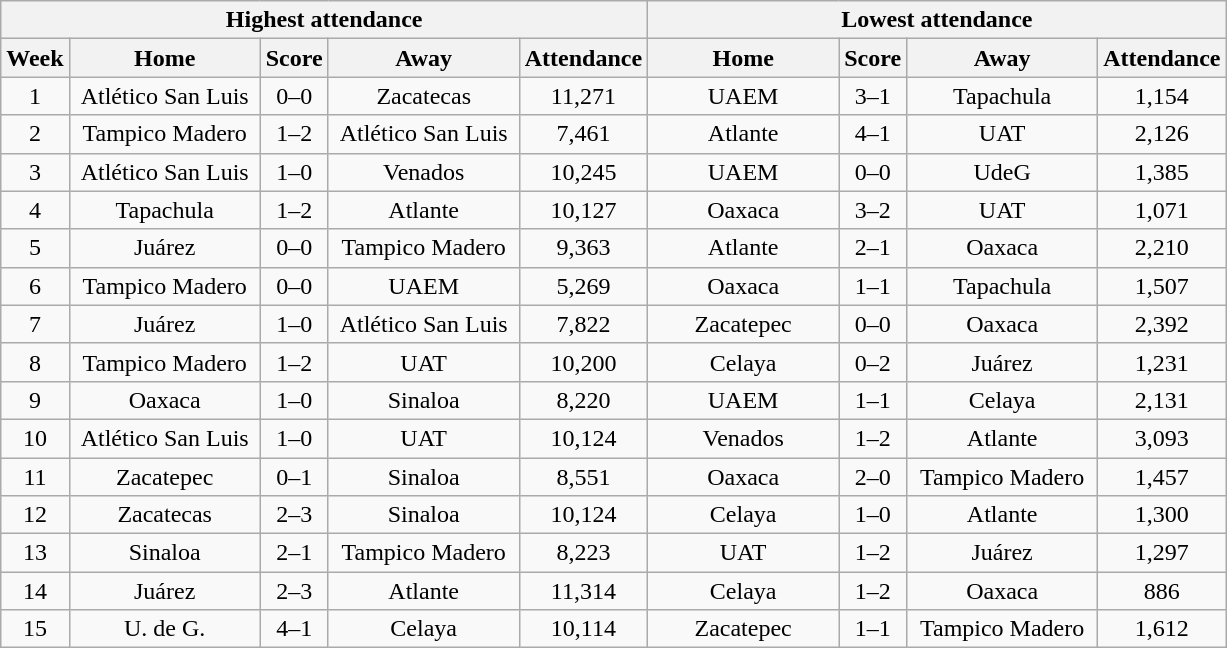<table class="wikitable" style="text-align:center">
<tr>
<th colspan=5>Highest attendance</th>
<th colspan=4>Lowest attendance</th>
</tr>
<tr>
<th>Week</th>
<th class="unsortable" width=120>Home</th>
<th>Score</th>
<th class="unsortable" width=120>Away</th>
<th>Attendance</th>
<th class="unsortable" width=120>Home</th>
<th>Score</th>
<th class="unsortable" width=120>Away</th>
<th>Attendance</th>
</tr>
<tr>
<td>1</td>
<td>Atlético San Luis</td>
<td>0–0</td>
<td>Zacatecas</td>
<td>11,271</td>
<td>UAEM</td>
<td>3–1</td>
<td>Tapachula</td>
<td>1,154</td>
</tr>
<tr>
<td>2</td>
<td>Tampico Madero</td>
<td>1–2</td>
<td>Atlético San Luis</td>
<td>7,461</td>
<td>Atlante</td>
<td>4–1</td>
<td>UAT</td>
<td>2,126</td>
</tr>
<tr>
<td>3</td>
<td>Atlético San Luis</td>
<td>1–0</td>
<td>Venados</td>
<td>10,245</td>
<td>UAEM</td>
<td>0–0</td>
<td>UdeG</td>
<td>1,385</td>
</tr>
<tr>
<td>4</td>
<td>Tapachula</td>
<td>1–2</td>
<td>Atlante</td>
<td>10,127</td>
<td>Oaxaca</td>
<td>3–2</td>
<td>UAT</td>
<td>1,071</td>
</tr>
<tr>
<td>5</td>
<td>Juárez</td>
<td>0–0</td>
<td>Tampico Madero</td>
<td>9,363</td>
<td>Atlante</td>
<td>2–1</td>
<td>Oaxaca</td>
<td>2,210</td>
</tr>
<tr>
<td>6</td>
<td>Tampico Madero</td>
<td>0–0</td>
<td>UAEM</td>
<td>5,269</td>
<td>Oaxaca</td>
<td>1–1</td>
<td>Tapachula</td>
<td>1,507</td>
</tr>
<tr>
<td>7</td>
<td>Juárez</td>
<td>1–0</td>
<td>Atlético San Luis</td>
<td>7,822</td>
<td>Zacatepec</td>
<td>0–0</td>
<td>Oaxaca</td>
<td>2,392</td>
</tr>
<tr>
<td>8</td>
<td>Tampico Madero</td>
<td>1–2</td>
<td>UAT</td>
<td>10,200</td>
<td>Celaya</td>
<td>0–2</td>
<td>Juárez</td>
<td>1,231</td>
</tr>
<tr>
<td>9</td>
<td>Oaxaca</td>
<td>1–0</td>
<td>Sinaloa</td>
<td>8,220</td>
<td>UAEM</td>
<td>1–1</td>
<td>Celaya</td>
<td>2,131</td>
</tr>
<tr>
<td>10</td>
<td>Atlético San Luis</td>
<td>1–0</td>
<td>UAT</td>
<td>10,124</td>
<td>Venados</td>
<td>1–2</td>
<td>Atlante</td>
<td>3,093</td>
</tr>
<tr>
<td>11</td>
<td>Zacatepec</td>
<td>0–1</td>
<td>Sinaloa</td>
<td>8,551</td>
<td>Oaxaca</td>
<td>2–0</td>
<td>Tampico Madero</td>
<td>1,457</td>
</tr>
<tr>
<td>12</td>
<td>Zacatecas</td>
<td>2–3</td>
<td>Sinaloa</td>
<td>10,124</td>
<td>Celaya</td>
<td>1–0</td>
<td>Atlante</td>
<td>1,300</td>
</tr>
<tr>
<td>13</td>
<td>Sinaloa</td>
<td>2–1</td>
<td>Tampico Madero</td>
<td>8,223</td>
<td>UAT</td>
<td>1–2</td>
<td>Juárez</td>
<td>1,297</td>
</tr>
<tr>
<td>14</td>
<td>Juárez</td>
<td>2–3</td>
<td>Atlante</td>
<td>11,314</td>
<td>Celaya</td>
<td>1–2</td>
<td>Oaxaca</td>
<td>886</td>
</tr>
<tr>
<td>15</td>
<td>U. de G.</td>
<td>4–1</td>
<td>Celaya</td>
<td>10,114</td>
<td>Zacatepec</td>
<td>1–1</td>
<td>Tampico Madero</td>
<td>1,612</td>
</tr>
</table>
